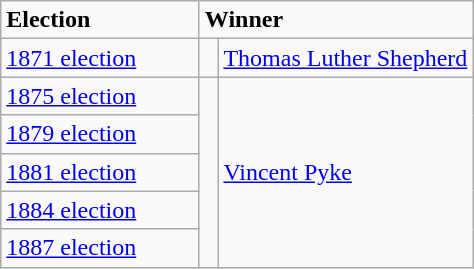<table class="wikitable">
<tr>
<td width=125><strong>Election</strong></td>
<td width=175 colspan=2><strong>Winner</strong></td>
</tr>
<tr>
<td><a href='#'>1871 election</a></td>
<td width=5 rowspan=1 bgcolor=></td>
<td><a href='#'>Thomas Luther Shepherd</a></td>
</tr>
<tr>
<td><a href='#'>1875 election</a></td>
<td rowspan=5 bgcolor=></td>
<td rowspan=5><a href='#'>Vincent Pyke</a></td>
</tr>
<tr>
<td><a href='#'>1879 election</a></td>
</tr>
<tr>
<td><a href='#'>1881 election</a></td>
</tr>
<tr>
<td><a href='#'>1884 election</a></td>
</tr>
<tr>
<td><a href='#'>1887 election</a></td>
</tr>
</table>
